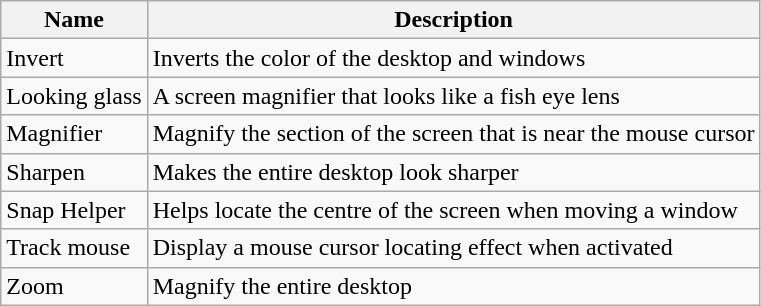<table class="wikitable">
<tr>
<th>Name</th>
<th>Description</th>
</tr>
<tr>
<td>Invert</td>
<td>Inverts the color of the desktop and windows</td>
</tr>
<tr>
<td>Looking glass</td>
<td>A screen magnifier that looks like a fish eye lens</td>
</tr>
<tr>
<td>Magnifier</td>
<td>Magnify the section of the screen that is near the mouse cursor</td>
</tr>
<tr>
<td>Sharpen</td>
<td>Makes the entire desktop look sharper</td>
</tr>
<tr>
<td>Snap Helper</td>
<td>Helps locate the centre of the screen when moving a window</td>
</tr>
<tr>
<td>Track mouse</td>
<td>Display a mouse cursor locating effect when activated</td>
</tr>
<tr>
<td>Zoom</td>
<td>Magnify the entire desktop</td>
</tr>
</table>
